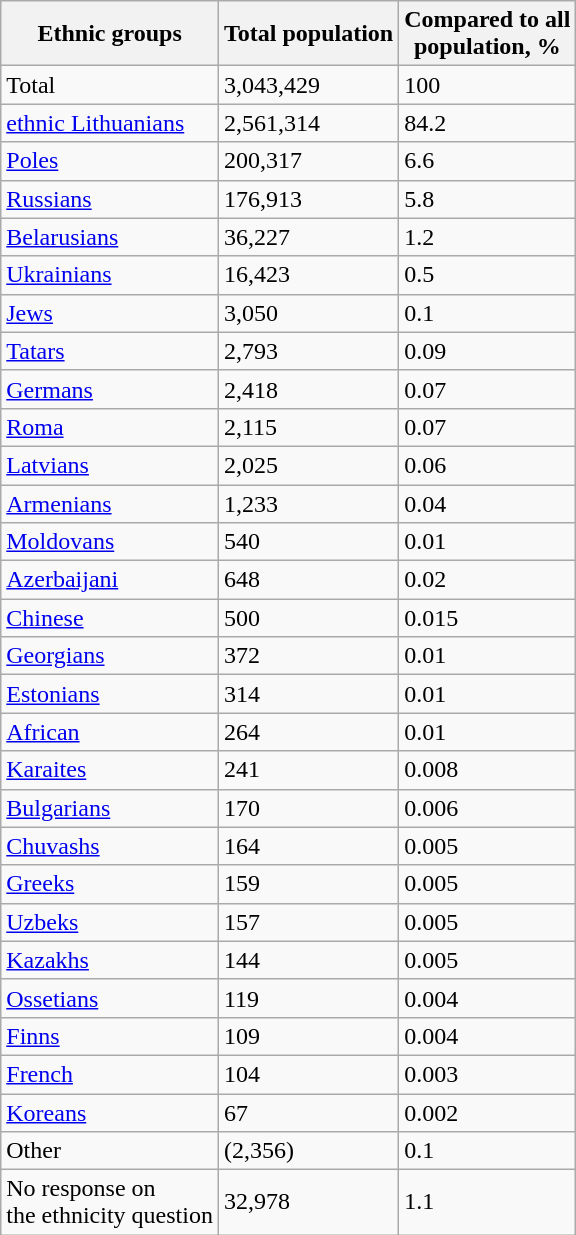<table class="wikitable">
<tr>
<th>Ethnic groups</th>
<th>Total population</th>
<th>Compared to all<br>population, %</th>
</tr>
<tr>
<td>Total</td>
<td>3,043,429</td>
<td>100</td>
</tr>
<tr>
<td><a href='#'>ethnic Lithuanians</a></td>
<td>2,561,314</td>
<td>84.2</td>
</tr>
<tr>
<td><a href='#'>Poles</a></td>
<td>200,317</td>
<td>6.6</td>
</tr>
<tr>
<td><a href='#'>Russians</a></td>
<td>176,913</td>
<td>5.8</td>
</tr>
<tr>
<td><a href='#'>Belarusians</a></td>
<td>36,227</td>
<td>1.2</td>
</tr>
<tr>
<td><a href='#'>Ukrainians</a></td>
<td>16,423</td>
<td>0.5</td>
</tr>
<tr>
<td><a href='#'>Jews</a></td>
<td>3,050</td>
<td>0.1</td>
</tr>
<tr>
<td><a href='#'>Tatars</a></td>
<td>2,793</td>
<td>0.09</td>
</tr>
<tr>
<td><a href='#'>Germans</a></td>
<td>2,418</td>
<td>0.07</td>
</tr>
<tr>
<td><a href='#'>Roma</a></td>
<td>2,115</td>
<td>0.07</td>
</tr>
<tr>
<td><a href='#'>Latvians</a></td>
<td>2,025</td>
<td>0.06</td>
</tr>
<tr>
<td><a href='#'>Armenians</a></td>
<td>1,233</td>
<td>0.04</td>
</tr>
<tr>
<td><a href='#'>Moldovans</a></td>
<td>540</td>
<td>0.01</td>
</tr>
<tr>
<td><a href='#'>Azerbaijani</a></td>
<td>648</td>
<td>0.02</td>
</tr>
<tr>
<td><a href='#'>Chinese</a></td>
<td>500</td>
<td>0.015</td>
</tr>
<tr>
<td><a href='#'>Georgians</a></td>
<td>372</td>
<td>0.01</td>
</tr>
<tr>
<td><a href='#'>Estonians</a></td>
<td>314</td>
<td>0.01</td>
</tr>
<tr>
<td><a href='#'>African</a></td>
<td>264</td>
<td>0.01</td>
</tr>
<tr>
<td><a href='#'>Karaites</a></td>
<td>241</td>
<td>0.008</td>
</tr>
<tr>
<td><a href='#'>Bulgarians</a></td>
<td>170</td>
<td>0.006</td>
</tr>
<tr>
<td><a href='#'>Chuvashs</a></td>
<td>164</td>
<td>0.005</td>
</tr>
<tr>
<td><a href='#'>Greeks</a></td>
<td>159</td>
<td>0.005</td>
</tr>
<tr>
<td><a href='#'>Uzbeks</a></td>
<td>157</td>
<td>0.005</td>
</tr>
<tr>
<td><a href='#'>Kazakhs</a></td>
<td>144</td>
<td>0.005</td>
</tr>
<tr>
<td><a href='#'>Ossetians</a></td>
<td>119</td>
<td>0.004</td>
</tr>
<tr>
<td><a href='#'>Finns</a></td>
<td>109</td>
<td>0.004</td>
</tr>
<tr>
<td><a href='#'>French</a></td>
<td>104</td>
<td>0.003</td>
</tr>
<tr>
<td><a href='#'>Koreans</a></td>
<td>67</td>
<td>0.002</td>
</tr>
<tr>
<td>Other</td>
<td>(2,356)</td>
<td>0.1</td>
</tr>
<tr>
<td>No response on <br>the ethnicity question</td>
<td>32,978</td>
<td>1.1</td>
</tr>
</table>
